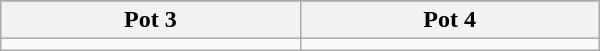<table class="wikitable" width=400px>
<tr>
</tr>
<tr>
<th width=200px>Pot 3</th>
<th width=200px>Pot 4</th>
</tr>
<tr>
<td valign=top></td>
<td valign=top></td>
</tr>
</table>
